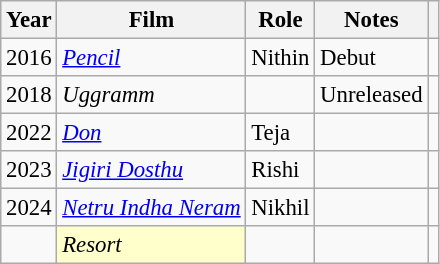<table class="wikitable" style="font-size: 95%;">
<tr>
<th>Year</th>
<th>Film</th>
<th>Role</th>
<th>Notes</th>
<th scope="col" class="unsortable"></th>
</tr>
<tr>
<td rowspan="1">2016</td>
<td><em><a href='#'>Pencil</a></em></td>
<td>Nithin</td>
<td>Debut</td>
<td></td>
</tr>
<tr>
<td>2018</td>
<td><em>Uggramm</em></td>
<td></td>
<td>Unreleased</td>
<td></td>
</tr>
<tr>
<td>2022</td>
<td><em><a href='#'>Don</a></em></td>
<td>Teja</td>
<td></td>
<td></td>
</tr>
<tr>
<td>2023</td>
<td><em><a href='#'>Jigiri Dosthu</a></em></td>
<td>Rishi</td>
<td></td>
<td></td>
</tr>
<tr>
<td>2024</td>
<td><em><a href='#'>Netru Indha Neram</a></em></td>
<td>Nikhil</td>
<td></td>
<td></td>
</tr>
<tr>
<td></td>
<td style="background:#ffc;"><em>Resort</em> </td>
<td></td>
<td></td>
<td></td>
</tr>
</table>
